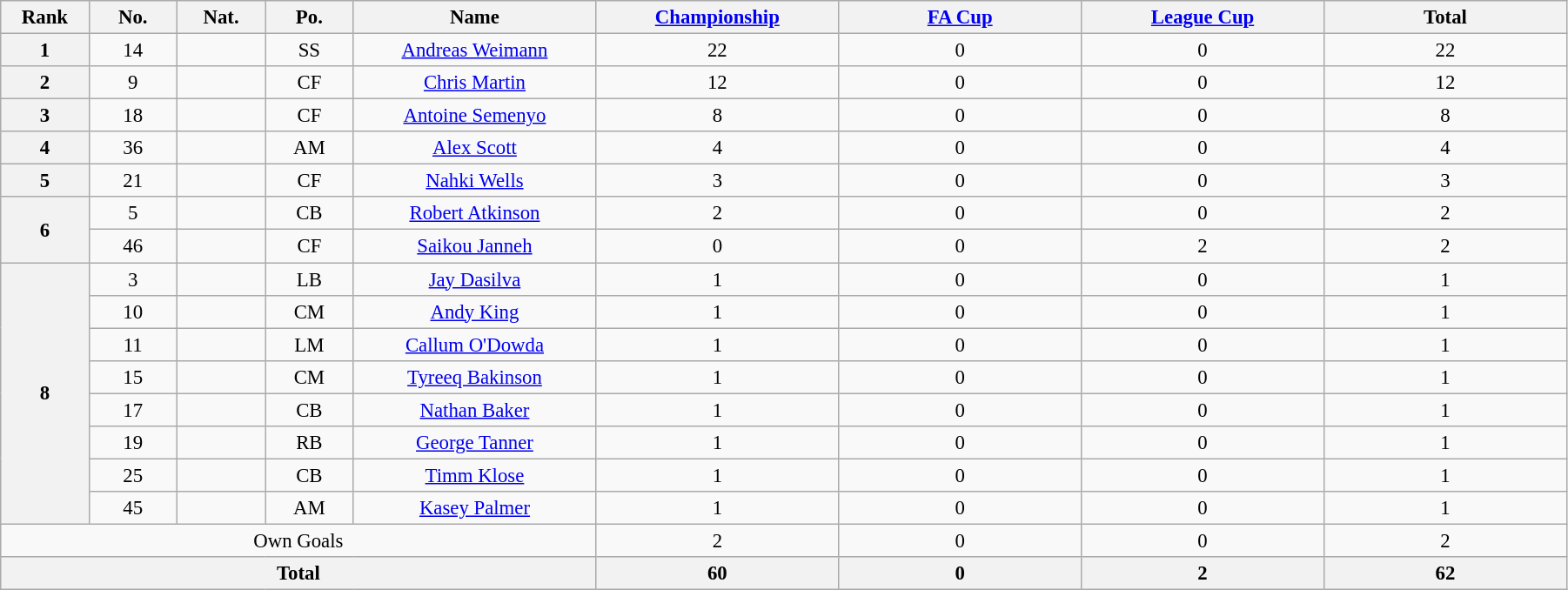<table class="wikitable" style="text-align:center; font-size:95%; width:95%;">
<tr>
<th width=50px>Rank</th>
<th width=50px>No.</th>
<th width=50px>Nat.</th>
<th width=50px>Po.</th>
<th width=150px>Name</th>
<th width=150px><a href='#'>Championship</a></th>
<th width=150px><a href='#'>FA Cup</a></th>
<th width=150px><a href='#'>League Cup</a></th>
<th width=150px>Total</th>
</tr>
<tr>
<th rowspan=1>1</th>
<td>14</td>
<td></td>
<td>SS</td>
<td><a href='#'>Andreas Weimann</a></td>
<td>22</td>
<td>0</td>
<td>0</td>
<td>22</td>
</tr>
<tr>
<th rowspan=1>2</th>
<td>9</td>
<td></td>
<td>CF</td>
<td><a href='#'>Chris Martin</a></td>
<td>12</td>
<td>0</td>
<td>0</td>
<td>12</td>
</tr>
<tr>
<th rowspan=1>3</th>
<td>18</td>
<td></td>
<td>CF</td>
<td><a href='#'>Antoine Semenyo</a></td>
<td>8</td>
<td>0</td>
<td>0</td>
<td>8</td>
</tr>
<tr>
<th rowspan=1>4</th>
<td>36</td>
<td></td>
<td>AM</td>
<td><a href='#'>Alex Scott</a></td>
<td>4</td>
<td>0</td>
<td>0</td>
<td>4</td>
</tr>
<tr>
<th rowspan=1>5</th>
<td>21</td>
<td></td>
<td>CF</td>
<td><a href='#'>Nahki Wells</a></td>
<td>3</td>
<td>0</td>
<td>0</td>
<td>3</td>
</tr>
<tr>
<th rowspan=2>6</th>
<td>5</td>
<td></td>
<td>CB</td>
<td><a href='#'>Robert Atkinson</a></td>
<td>2</td>
<td>0</td>
<td>0</td>
<td>2</td>
</tr>
<tr>
<td>46</td>
<td></td>
<td>CF</td>
<td><a href='#'>Saikou Janneh</a></td>
<td>0</td>
<td>0</td>
<td>2</td>
<td>2</td>
</tr>
<tr>
<th rowspan=8>8</th>
<td>3</td>
<td></td>
<td>LB</td>
<td><a href='#'>Jay Dasilva</a></td>
<td>1</td>
<td>0</td>
<td>0</td>
<td>1</td>
</tr>
<tr>
<td>10</td>
<td></td>
<td>CM</td>
<td><a href='#'>Andy King</a></td>
<td>1</td>
<td>0</td>
<td>0</td>
<td>1</td>
</tr>
<tr>
<td>11</td>
<td></td>
<td>LM</td>
<td><a href='#'>Callum O'Dowda</a></td>
<td>1</td>
<td>0</td>
<td>0</td>
<td>1</td>
</tr>
<tr>
<td>15</td>
<td></td>
<td>CM</td>
<td><a href='#'>Tyreeq Bakinson</a></td>
<td>1</td>
<td>0</td>
<td>0</td>
<td>1</td>
</tr>
<tr>
<td>17</td>
<td></td>
<td>CB</td>
<td><a href='#'>Nathan Baker</a></td>
<td>1</td>
<td>0</td>
<td>0</td>
<td>1</td>
</tr>
<tr>
<td>19</td>
<td></td>
<td>RB</td>
<td><a href='#'>George Tanner</a></td>
<td>1</td>
<td>0</td>
<td>0</td>
<td>1</td>
</tr>
<tr>
<td>25</td>
<td></td>
<td>CB</td>
<td><a href='#'>Timm Klose</a></td>
<td>1</td>
<td>0</td>
<td>0</td>
<td>1</td>
</tr>
<tr>
<td>45</td>
<td></td>
<td>AM</td>
<td><a href='#'>Kasey Palmer</a></td>
<td>1</td>
<td>0</td>
<td>0</td>
<td>1</td>
</tr>
<tr>
<td colspan=5>Own Goals</td>
<td>2</td>
<td>0</td>
<td>0</td>
<td>2</td>
</tr>
<tr>
<th colspan=5>Total</th>
<th>60</th>
<th>0</th>
<th>2</th>
<th>62</th>
</tr>
</table>
